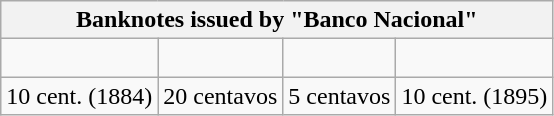<table class= wikitable>
<tr>
<th colspan=4>Banknotes issued by "Banco Nacional"</th>
</tr>
<tr>
<td></td>
<td></td>
<td></td>
<td><br></td>
</tr>
<tr>
<td>10 cent. (1884)</td>
<td>20 centavos</td>
<td>5 centavos</td>
<td>10 cent. (1895)</td>
</tr>
</table>
